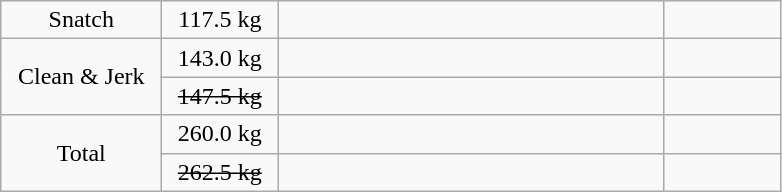<table class = "wikitable" style="text-align:center;">
<tr>
<td width=100>Snatch</td>
<td width=70>117.5 kg</td>
<td width=250 align=left></td>
<td width=70></td>
</tr>
<tr>
<td rowspan=2>Clean & Jerk</td>
<td>143.0 kg</td>
<td align=left></td>
<td></td>
</tr>
<tr>
<td><s>147.5 kg</s></td>
<td align=left><s></s></td>
<td><s></s></td>
</tr>
<tr>
<td rowspan=2>Total</td>
<td>260.0 kg</td>
<td align=left></td>
<td></td>
</tr>
<tr>
<td><s>262.5 kg</s></td>
<td align=left><s></s></td>
<td><s></s></td>
</tr>
</table>
